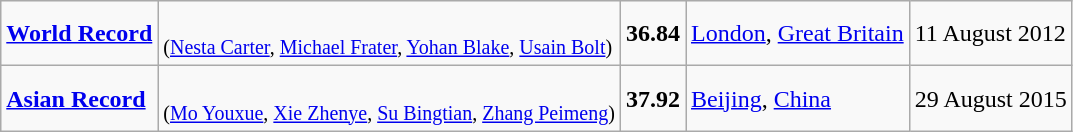<table class="wikitable">
<tr>
<td><strong><a href='#'>World Record</a></strong></td>
<td><br><small>(<a href='#'>Nesta Carter</a>, <a href='#'>Michael Frater</a>, <a href='#'>Yohan Blake</a>, <a href='#'>Usain Bolt</a>)</small></td>
<td><strong>36.84</strong></td>
<td><a href='#'>London</a>, <a href='#'>Great Britain</a></td>
<td>11 August 2012</td>
</tr>
<tr>
<td><strong><a href='#'>Asian Record</a></strong></td>
<td><br><small>(<a href='#'>Mo Youxue</a>, <a href='#'>Xie Zhenye</a>, <a href='#'>Su Bingtian</a>, <a href='#'>Zhang Peimeng</a>)</small></td>
<td><strong>37.92</strong></td>
<td><a href='#'>Beijing</a>, <a href='#'>China</a></td>
<td>29 August 2015</td>
</tr>
</table>
